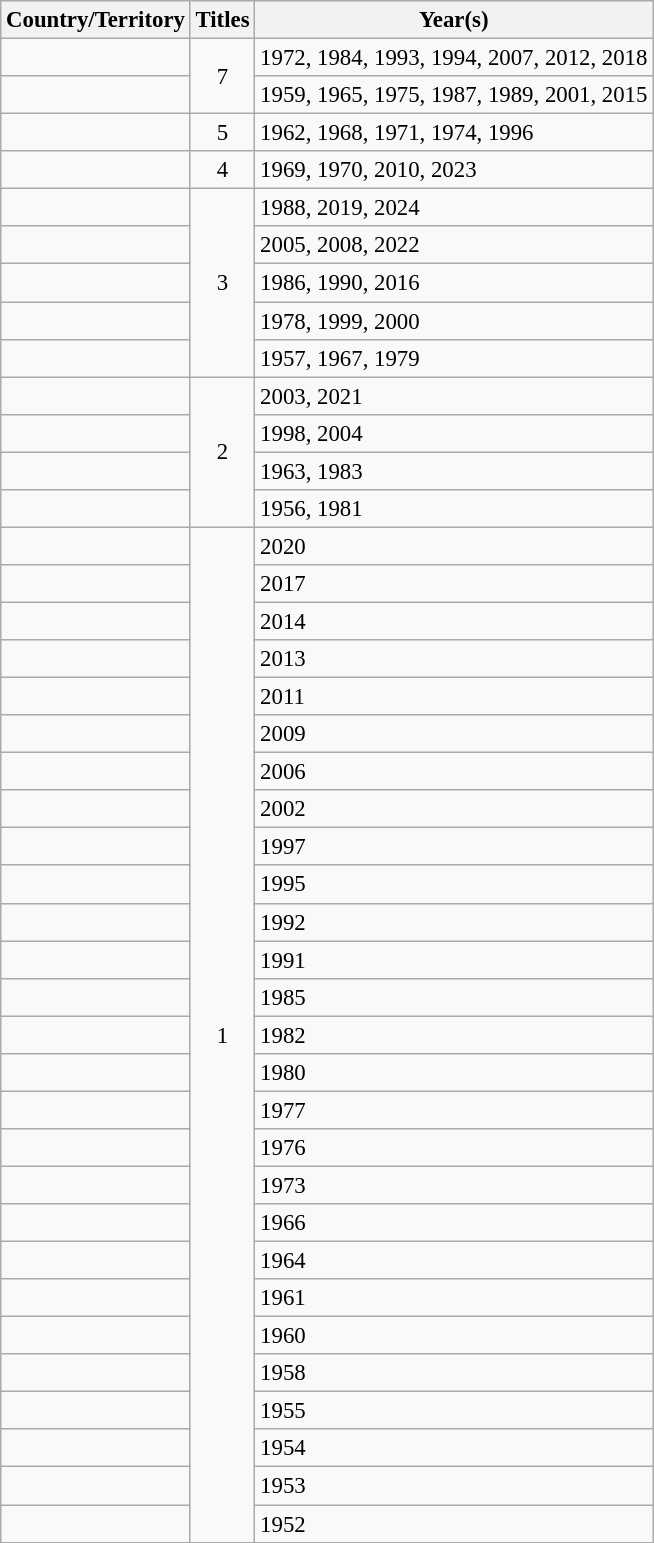<table class="wikitable sortable" style="font-size: 95%;">
<tr>
<th>Country/Territory</th>
<th>Titles</th>
<th>Year(s)</th>
</tr>
<tr>
<td><strong></strong></td>
<td rowspan="2" style="text-align:center;">7</td>
<td>1972, 1984, 1993, 1994, 2007, 2012, 2018</td>
</tr>
<tr>
<td><strong></strong></td>
<td>1959, 1965, 1975, 1987, 1989, 2001, 2015</td>
</tr>
<tr>
<td><strong></strong></td>
<td style="text-align:center;">5</td>
<td>1962, 1968, 1971, 1974, 1996</td>
</tr>
<tr>
<td><strong></strong></td>
<td style="text-align:center;">4</td>
<td>1969, 1970, 2010, 2023</td>
</tr>
<tr>
<td><strong></strong></td>
<td rowspan="5" style="text-align:center;">3</td>
<td>1988, 2019, 2024</td>
</tr>
<tr>
<td><strong></strong></td>
<td>2005, 2008, 2022</td>
</tr>
<tr>
<td><strong></strong></td>
<td>1986, 1990, 2016</td>
</tr>
<tr>
<td><strong></strong></td>
<td>1978, 1999, 2000</td>
</tr>
<tr>
<td><strong></strong></td>
<td>1957, 1967, 1979</td>
</tr>
<tr>
<td><strong></strong></td>
<td rowspan="4" style="text-align:center;">2</td>
<td>2003, 2021</td>
</tr>
<tr>
<td><strong></strong></td>
<td>1998, 2004</td>
</tr>
<tr>
<td><strong></strong></td>
<td>1963, 1983</td>
</tr>
<tr>
<td><strong></strong></td>
<td>1956, 1981</td>
</tr>
<tr>
<td><strong></strong></td>
<td rowspan="27" style="text-align:center;">1</td>
<td>2020</td>
</tr>
<tr>
<td><strong></strong></td>
<td>2017</td>
</tr>
<tr>
<td><strong></strong></td>
<td>2014</td>
</tr>
<tr>
<td><strong></strong></td>
<td>2013</td>
</tr>
<tr>
<td><strong></strong></td>
<td>2011</td>
</tr>
<tr>
<td><strong></strong></td>
<td>2009</td>
</tr>
<tr>
<td><strong></strong></td>
<td>2006</td>
</tr>
<tr>
<td><strong></strong></td>
<td>2002</td>
</tr>
<tr>
<td><strong></strong></td>
<td>1997</td>
</tr>
<tr>
<td><strong></strong></td>
<td>1995</td>
</tr>
<tr>
<td><strong></strong></td>
<td>1992</td>
</tr>
<tr>
<td><strong></strong></td>
<td>1991</td>
</tr>
<tr>
<td><strong></strong></td>
<td>1985</td>
</tr>
<tr>
<td><strong></strong></td>
<td>1982</td>
</tr>
<tr>
<td><strong></strong></td>
<td>1980</td>
</tr>
<tr>
<td><strong></strong></td>
<td>1977</td>
</tr>
<tr>
<td><strong></strong></td>
<td>1976</td>
</tr>
<tr>
<td><strong></strong></td>
<td>1973</td>
</tr>
<tr>
<td><strong></strong></td>
<td>1966</td>
</tr>
<tr>
<td><strong></strong></td>
<td>1964</td>
</tr>
<tr>
<td><strong></strong></td>
<td>1961</td>
</tr>
<tr>
<td><strong></strong></td>
<td>1960</td>
</tr>
<tr>
<td><strong></strong></td>
<td>1958</td>
</tr>
<tr>
<td><strong></strong></td>
<td>1955</td>
</tr>
<tr>
<td><strong></strong></td>
<td>1954</td>
</tr>
<tr>
<td><strong></strong></td>
<td>1953</td>
</tr>
<tr>
<td><strong></strong></td>
<td>1952</td>
</tr>
</table>
